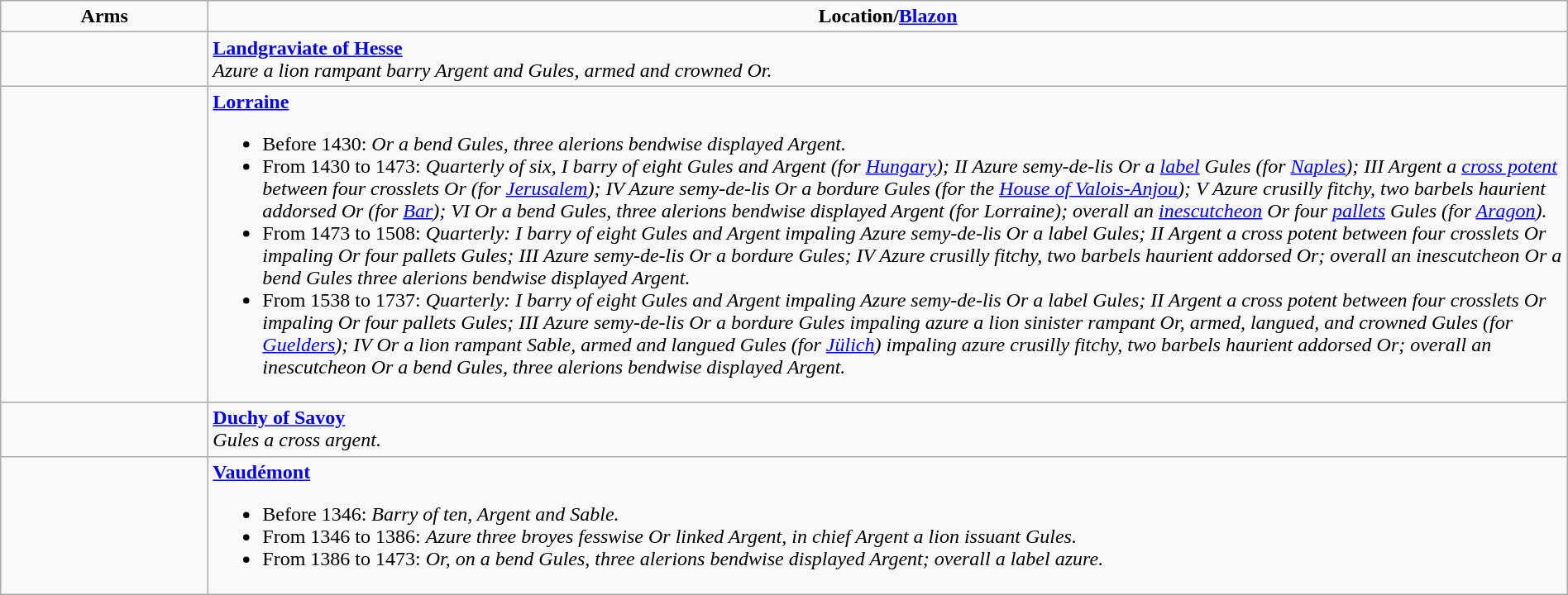<table class=wikitable width=100%>
<tr valign=top  align=center>
<td width="160"><strong>Arms</strong></td>
<td><strong>Location/<a href='#'>Blazon</a></strong></td>
</tr>
<tr valign=top>
<td align=center></td>
<td><strong><a href='#'>Landgraviate of Hesse</a></strong><br><em>Azure a lion rampant barry Argent and Gules, armed and crowned Or.</em></td>
</tr>
<tr valign=top>
<td align=center> <br> </td>
<td><strong><a href='#'>Lorraine</a></strong><br><ul><li>Before 1430: <em>Or a bend Gules, three alerions bendwise displayed Argent.</em></li><li>From 1430 to 1473: <em>Quarterly of six, I barry of eight Gules and Argent (for <a href='#'>Hungary</a>); II Azure semy-de-lis Or a <a href='#'>label</a> Gules (for <a href='#'>Naples</a>); III Argent a <a href='#'>cross potent</a> between four crosslets Or (for <a href='#'>Jerusalem</a>); IV Azure semy-de-lis Or a bordure Gules (for the <a href='#'>House of Valois-Anjou</a>); V Azure crusilly fitchy, two barbels haurient addorsed Or (for <a href='#'>Bar</a>); VI Or a bend Gules, three alerions bendwise displayed Argent (for Lorraine); overall an <a href='#'>inescutcheon</a> Or four <a href='#'>pallets</a> Gules (for <a href='#'>Aragon</a>).</em></li><li>From 1473 to 1508: <em>Quarterly: I barry of eight Gules and Argent impaling Azure semy-de-lis Or a label Gules; II Argent a cross potent between four crosslets Or impaling Or four pallets Gules; III Azure semy-de-lis Or a bordure Gules; IV Azure crusilly fitchy, two barbels haurient addorsed Or; overall an inescutcheon Or a bend Gules three alerions bendwise displayed Argent.</em></li><li>From 1538 to 1737: <em>Quarterly: I barry of eight Gules and Argent impaling Azure semy-de-lis Or a label Gules; II Argent a cross potent between four crosslets Or impaling Or four pallets Gules; III Azure semy-de-lis Or a bordure Gules impaling azure a lion sinister rampant Or, armed, langued, and crowned Gules (for <a href='#'>Guelders</a>); IV Or a lion rampant Sable, armed and langued Gules (for <a href='#'>Jülich</a>) impaling azure crusilly fitchy, two barbels haurient addorsed Or; overall an inescutcheon Or a bend Gules, three alerions bendwise displayed Argent.</em></li></ul></td>
</tr>
<tr valign=top>
<td align=center></td>
<td><strong><a href='#'>Duchy of Savoy</a></strong><br><em>Gules a cross argent.</em></td>
</tr>
<tr valign=top>
<td align=center> <br></td>
<td><strong><a href='#'>Vaudémont</a></strong><br><ul><li>Before 1346: <em>Barry of ten, Argent and Sable.</em></li><li>From 1346 to 1386: <em>Azure three broyes fesswise Or linked Argent, in chief Argent a lion issuant Gules.</em></li><li>From 1386 to 1473: <em>Or, on a bend Gules, three alerions bendwise displayed Argent; overall a label azure.</em></li></ul></td>
</tr>
</table>
